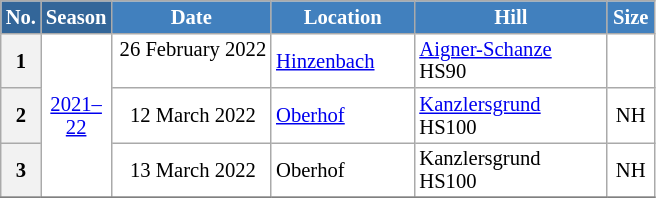<table class="wikitable sortable" style="font-size:86%; line-height:15px; text-align:left; border:grey solid 1px; border-collapse:collapse; background:#ffffff;">
<tr style="background:#efefef;">
<th style="background-color:#369; color:white; width:10px;">No.</th>
<th style="background-color:#369; color:white;  width:30px;">Season</th>
<th style="background-color:#4180be; color:white; width:100px;">Date</th>
<th style="background-color:#4180be; color:white; width:89px;">Location</th>
<th style="background-color:#4180be; color:white; width:122px;">Hill</th>
<th style="background-color:#4180be; color:white; width:25px;">Size</th>
</tr>
<tr>
<th scope=row style="text-align:center;">1</th>
<td align=center rowspan="3"><a href='#'>2021–22</a></td>
<td align=right>26 February 2022  </td>
<td> <a href='#'>Hinzenbach</a></td>
<td><a href='#'>Aigner-Schanze</a> HS90</td>
<td align=center></td>
</tr>
<tr>
<th scope=row style="text-align:center;">2</th>
<td align=right>12 March 2022  </td>
<td> <a href='#'>Oberhof</a></td>
<td><a href='#'>Kanzlersgrund</a> HS100</td>
<td align=center>NH</td>
</tr>
<tr>
<th scope=row style="text-align:center;">3</th>
<td align=right>13 March 2022  </td>
<td> Oberhof</td>
<td>Kanzlersgrund HS100</td>
<td align=center>NH</td>
</tr>
<tr>
</tr>
</table>
